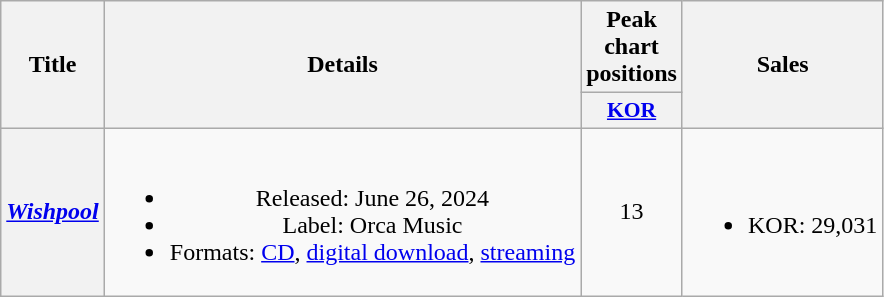<table class="wikitable plainrowheaders" style="text-align:center">
<tr>
<th scope="col" rowspan="2">Title</th>
<th scope="col" rowspan="2">Details</th>
<th scope="col">Peak chart<br>positions</th>
<th scope="col" rowspan="2">Sales</th>
</tr>
<tr>
<th scope="col" style="font-size:90%; width:2.5em"><a href='#'>KOR</a><br></th>
</tr>
<tr>
<th scope="row"><em><a href='#'>Wishpool</a></em></th>
<td><br><ul><li>Released: June 26, 2024</li><li>Label: Orca Music</li><li>Formats: <a href='#'>CD</a>, <a href='#'>digital download</a>, <a href='#'>streaming</a></li></ul></td>
<td>13</td>
<td><br><ul><li>KOR: 29,031</li></ul></td>
</tr>
</table>
